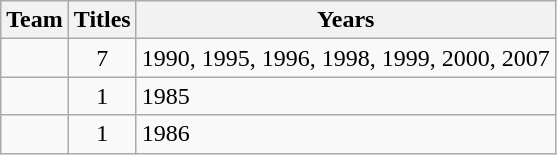<table class="wikitable sortable" style="text-align:center">
<tr>
<th>Team</th>
<th>Titles</th>
<th>Years</th>
</tr>
<tr>
<td style=><em></em></td>
<td>7</td>
<td align=left>1990, 1995, 1996, 1998, 1999, 2000, 2007</td>
</tr>
<tr>
<td style=><em></em></td>
<td>1</td>
<td align=left>1985</td>
</tr>
<tr>
<td style=><em></em></td>
<td>1</td>
<td align=left>1986</td>
</tr>
</table>
